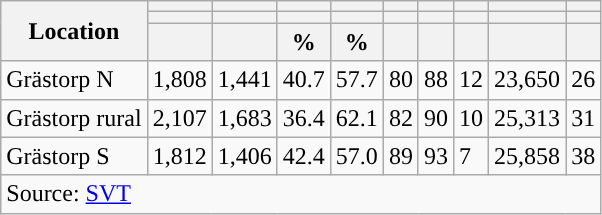<table role="presentation" class="wikitable sortable mw-collapsible">
<tr>
<th rowspan="3">Location</th>
<th></th>
<th></th>
<th></th>
<th></th>
<th></th>
<th></th>
<th></th>
<th></th>
<th></th>
</tr>
<tr>
<th></th>
<th></th>
<th style="background:"></th>
<th style="background:"></th>
<th></th>
<th></th>
<th></th>
<th></th>
<th></th>
</tr>
<tr>
<th data-sort-type="number"></th>
<th data-sort-type="number"></th>
<th data-sort-type="number">%</th>
<th data-sort-type="number">%</th>
<th data-sort-type="number"></th>
<th data-sort-type="number"></th>
<th data-sort-type="number"></th>
<th data-sort-type="number"></th>
<th data-sort-type="number"></th>
</tr>
<tr>
<td align="left">Grästorp N</td>
<td>1,808</td>
<td>1,441</td>
<td>40.7</td>
<td>57.7</td>
<td>80</td>
<td>88</td>
<td>12</td>
<td>23,650</td>
<td>26</td>
</tr>
<tr>
<td align="left">Grästorp rural</td>
<td>2,107</td>
<td>1,683</td>
<td>36.4</td>
<td>62.1</td>
<td>82</td>
<td>90</td>
<td>10</td>
<td>25,313</td>
<td>31</td>
</tr>
<tr>
<td align="left">Grästorp S</td>
<td>1,812</td>
<td>1,406</td>
<td>42.4</td>
<td>57.0</td>
<td>89</td>
<td>93</td>
<td>7</td>
<td>25,858</td>
<td>38</td>
</tr>
<tr>
<td colspan="10" align="left">Source: <a href='#'>SVT</a></td>
</tr>
</table>
